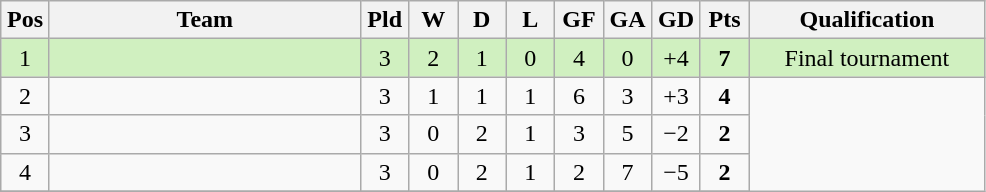<table class="wikitable" border="1" style="text-align: center;">
<tr>
<th width="25"><abbr>Pos</abbr></th>
<th width="200">Team</th>
<th width="25"><abbr>Pld</abbr></th>
<th width="25"><abbr>W</abbr></th>
<th width="25"><abbr>D</abbr></th>
<th width="25"><abbr>L</abbr></th>
<th width="25"><abbr>GF</abbr></th>
<th width="25"><abbr>GA</abbr></th>
<th width="25"><abbr>GD</abbr></th>
<th width="25"><abbr>Pts</abbr></th>
<th width="150">Qualification</th>
</tr>
<tr bgcolor= #D0F0C0>
<td>1</td>
<td align="left"></td>
<td>3</td>
<td>2</td>
<td>1</td>
<td>0</td>
<td>4</td>
<td>0</td>
<td>+4</td>
<td><strong>7</strong></td>
<td>Final tournament</td>
</tr>
<tr>
<td>2</td>
<td align="left"></td>
<td>3</td>
<td>1</td>
<td>1</td>
<td>1</td>
<td>6</td>
<td>3</td>
<td>+3</td>
<td><strong>4</strong></td>
</tr>
<tr>
<td>3</td>
<td align="left"></td>
<td>3</td>
<td>0</td>
<td>2</td>
<td>1</td>
<td>3</td>
<td>5</td>
<td>−2</td>
<td><strong>2</strong></td>
</tr>
<tr>
<td>4</td>
<td align="left"></td>
<td>3</td>
<td>0</td>
<td>2</td>
<td>1</td>
<td>2</td>
<td>7</td>
<td>−5</td>
<td><strong>2</strong></td>
</tr>
<tr>
</tr>
</table>
